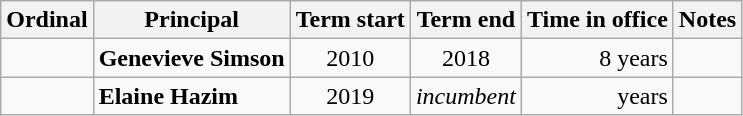<table class="wikitable sortable">
<tr>
<th>Ordinal</th>
<th>Principal</th>
<th>Term start</th>
<th>Term end</th>
<th>Time in office</th>
<th>Notes</th>
</tr>
<tr>
<td align=center></td>
<td><strong>Genevieve Simson</strong></td>
<td align="center">2010</td>
<td align=center>2018</td>
<td align=right>8 years</td>
<td></td>
</tr>
<tr>
<td align=center></td>
<td><strong>Elaine Hazim</strong></td>
<td align="center">2019</td>
<td align=center><em>incumbent</em></td>
<td align=right> years</td>
<td></td>
</tr>
</table>
